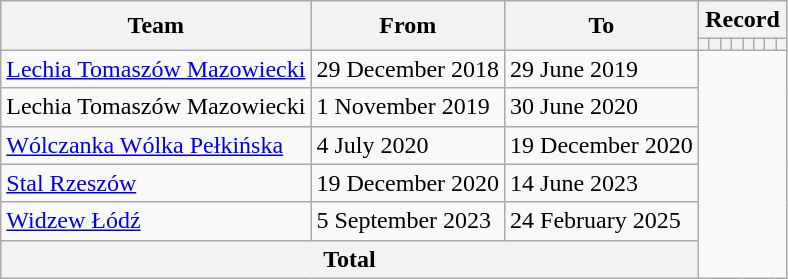<table class="wikitable" style="text-align: center;">
<tr>
<th rowspan="2">Team</th>
<th rowspan="2">From</th>
<th rowspan="2">To</th>
<th colspan="8">Record</th>
</tr>
<tr>
<th></th>
<th></th>
<th></th>
<th></th>
<th></th>
<th></th>
<th></th>
<th></th>
</tr>
<tr>
<td align=left><a href='#'>Lechia Tomaszów Mazowiecki</a></td>
<td align=left>29 December 2018</td>
<td align=left>29 June 2019<br></td>
</tr>
<tr>
<td align=left>Lechia Tomaszów Mazowiecki</td>
<td align=left>1 November 2019</td>
<td align=left>30 June 2020<br></td>
</tr>
<tr>
<td align=left><a href='#'>Wólczanka Wólka Pełkińska</a></td>
<td align=left>4 July 2020</td>
<td align=left>19 December 2020<br></td>
</tr>
<tr>
<td align=left><a href='#'>Stal Rzeszów</a></td>
<td align=left>19 December 2020</td>
<td align=left>14 June 2023<br></td>
</tr>
<tr>
<td align=left><a href='#'>Widzew Łódź</a></td>
<td align=left>5 September 2023</td>
<td align=left>24 February 2025<br></td>
</tr>
<tr>
<th colspan="3">Total<br></th>
</tr>
</table>
